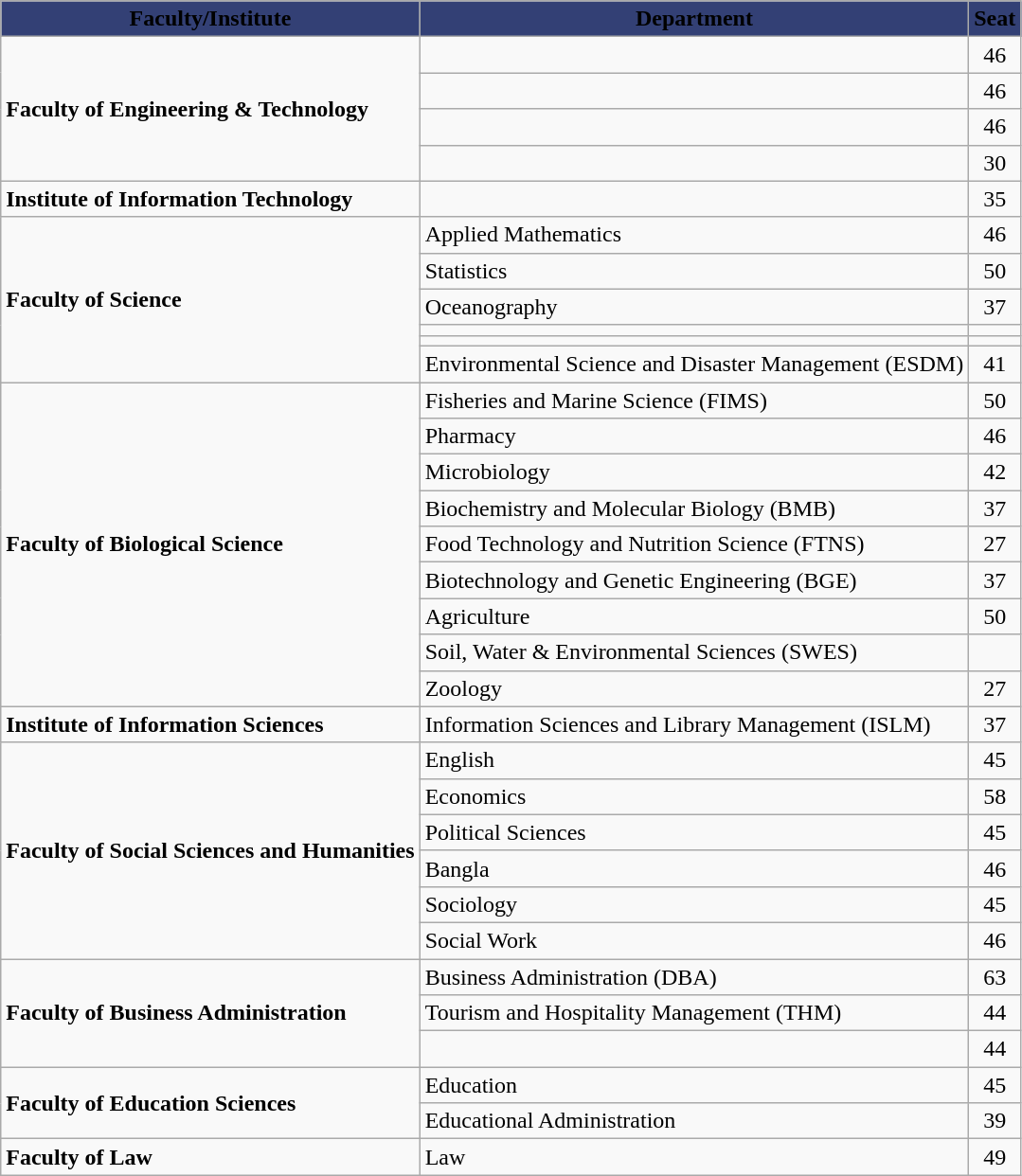<table class = "wikitable">
<tr>
<th style='background: #334075'><span>Faculty/Institute</span></th>
<th style='background: #334075'><span>Department</span></th>
<th style='background: #334075'><span>Seat</span></th>
</tr>
<tr>
<td rowspan=4><strong>Faculty of Engineering & Technology</strong></td>
<td></td>
<td style="text-align:center;">46</td>
</tr>
<tr>
<td></td>
<td style="text-align:center;">46</td>
</tr>
<tr>
<td></td>
<td style="text-align:center;">46</td>
</tr>
<tr>
<td></td>
<td style="text-align:center;">30</td>
</tr>
<tr>
<td><strong>Institute of Information Technology</strong></td>
<td></td>
<td style="text-align:center;">35</td>
</tr>
<tr>
<td rowspan=6><strong>Faculty of Science</strong></td>
<td>Applied Mathematics</td>
<td style="text-align:center;">46</td>
</tr>
<tr>
<td>Statistics</td>
<td style="text-align:center;">50</td>
</tr>
<tr>
<td>Oceanography</td>
<td style="text-align:center;">37</td>
</tr>
<tr>
<td></td>
<td></td>
</tr>
<tr>
<td></td>
<td></td>
</tr>
<tr>
<td>Environmental Science and Disaster Management (ESDM)</td>
<td style="text-align:center;">41</td>
</tr>
<tr>
<td rowspan=9><strong>Faculty of Biological Science</strong></td>
<td>Fisheries and Marine Science (FIMS)</td>
<td style="text-align:center;">50</td>
</tr>
<tr>
<td>Pharmacy</td>
<td style="text-align:center;">46</td>
</tr>
<tr>
<td>Microbiology</td>
<td style="text-align:center;">42</td>
</tr>
<tr>
<td>Biochemistry and Molecular Biology (BMB)</td>
<td style="text-align:center;">37</td>
</tr>
<tr>
<td>Food Technology and Nutrition Science (FTNS)</td>
<td style="text-align:center;">27</td>
</tr>
<tr>
<td>Biotechnology and Genetic Engineering (BGE)</td>
<td style="text-align:center;">37</td>
</tr>
<tr>
<td>Agriculture</td>
<td style="text-align:center;">50</td>
</tr>
<tr>
<td>Soil, Water & Environmental Sciences (SWES)</td>
<td></td>
</tr>
<tr>
<td>Zoology</td>
<td style="text-align:center;">27</td>
</tr>
<tr>
<td><strong>Institute of Information Sciences</strong></td>
<td>Information Sciences and Library Management (ISLM)</td>
<td style="text-align:center;">37</td>
</tr>
<tr>
<td rowspan=6><strong>Faculty of Social Sciences and Humanities</strong></td>
<td>English</td>
<td style="text-align:center;">45</td>
</tr>
<tr>
<td>Economics</td>
<td style="text-align:center;">58</td>
</tr>
<tr>
<td>Political Sciences</td>
<td style="text-align:center;">45</td>
</tr>
<tr>
<td>Bangla</td>
<td style="text-align:center;">46</td>
</tr>
<tr>
<td>Sociology</td>
<td style="text-align:center;">45</td>
</tr>
<tr>
<td>Social Work</td>
<td style="text-align:center;">46</td>
</tr>
<tr>
<td rowspan=3><strong>Faculty of Business Administration</strong></td>
<td>Business Administration (DBA)</td>
<td style="text-align:center;">63</td>
</tr>
<tr>
<td>Tourism and Hospitality Management (THM)</td>
<td style="text-align:center;">44</td>
</tr>
<tr>
<td></td>
<td style="text-align:center;">44</td>
</tr>
<tr>
<td rowspan=2><strong>Faculty of Education Sciences</strong></td>
<td>Education</td>
<td style="text-align:center;">45</td>
</tr>
<tr>
<td>Educational Administration</td>
<td style="text-align:center;">39</td>
</tr>
<tr>
<td><strong>Faculty of Law</strong></td>
<td>Law</td>
<td style="text-align:center;">49</td>
</tr>
</table>
